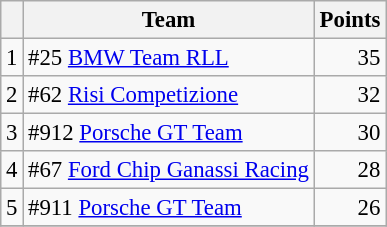<table class="wikitable" style="font-size: 95%;">
<tr>
<th scope="col"></th>
<th scope="col">Team</th>
<th scope="col">Points</th>
</tr>
<tr>
<td align=center>1</td>
<td> #25 <a href='#'>BMW Team RLL</a></td>
<td align=right>35</td>
</tr>
<tr>
<td align=center>2</td>
<td> #62 <a href='#'>Risi Competizione</a></td>
<td align=right>32</td>
</tr>
<tr>
<td align=center>3</td>
<td> #912 <a href='#'>Porsche GT Team</a></td>
<td align=right>30</td>
</tr>
<tr>
<td align=center>4</td>
<td> #67 <a href='#'>Ford Chip Ganassi Racing</a></td>
<td align=right>28</td>
</tr>
<tr>
<td align=center>5</td>
<td> #911 <a href='#'>Porsche GT Team</a></td>
<td align=right>26</td>
</tr>
<tr>
</tr>
</table>
